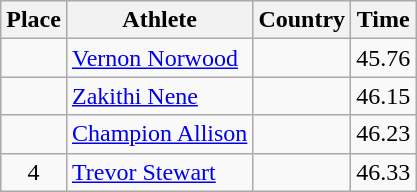<table class="wikitable">
<tr>
<th>Place</th>
<th>Athlete</th>
<th>Country</th>
<th>Time</th>
</tr>
<tr>
<td align=center></td>
<td><a href='#'>Vernon Norwood</a></td>
<td></td>
<td>45.76</td>
</tr>
<tr>
<td align=center></td>
<td><a href='#'>Zakithi Nene</a></td>
<td></td>
<td>46.15</td>
</tr>
<tr>
<td align=center></td>
<td><a href='#'>Champion Allison</a></td>
<td></td>
<td>46.23</td>
</tr>
<tr>
<td align=center>4</td>
<td><a href='#'>Trevor Stewart</a></td>
<td></td>
<td>46.33</td>
</tr>
</table>
